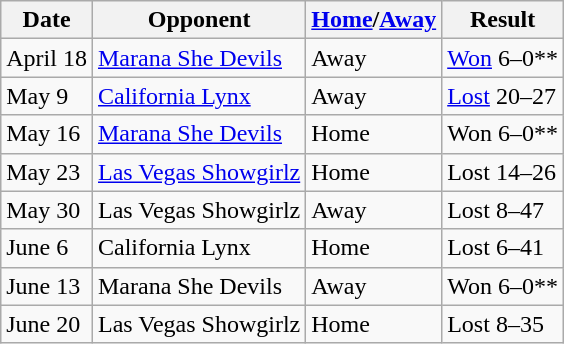<table class="wikitable">
<tr>
<th>Date</th>
<th>Opponent</th>
<th><a href='#'>Home</a>/<a href='#'>Away</a></th>
<th>Result</th>
</tr>
<tr>
<td>April 18</td>
<td><a href='#'>Marana She Devils</a></td>
<td>Away</td>
<td><a href='#'>Won</a> 6–0**</td>
</tr>
<tr>
<td>May 9</td>
<td><a href='#'>California Lynx</a></td>
<td>Away</td>
<td><a href='#'>Lost</a> 20–27</td>
</tr>
<tr>
<td>May 16</td>
<td><a href='#'>Marana She Devils</a></td>
<td>Home</td>
<td>Won 6–0**</td>
</tr>
<tr>
<td>May 23</td>
<td><a href='#'>Las Vegas Showgirlz</a></td>
<td>Home</td>
<td>Lost 14–26</td>
</tr>
<tr>
<td>May 30</td>
<td>Las Vegas Showgirlz</td>
<td>Away</td>
<td>Lost 8–47</td>
</tr>
<tr>
<td>June 6</td>
<td>California Lynx</td>
<td>Home</td>
<td>Lost 6–41</td>
</tr>
<tr>
<td>June 13</td>
<td>Marana She Devils</td>
<td>Away</td>
<td>Won 6–0**</td>
</tr>
<tr>
<td>June 20</td>
<td>Las Vegas Showgirlz</td>
<td>Home</td>
<td>Lost 8–35</td>
</tr>
</table>
